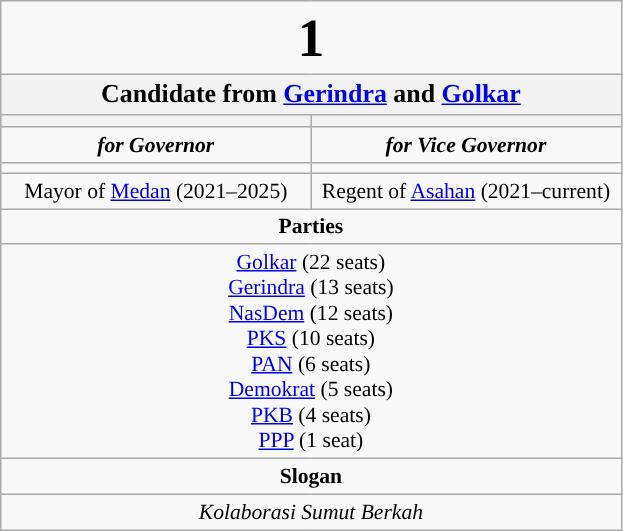<table class="wikitable" style="font-size:90%; text-align:center;">
<tr>
<td colspan=2><big><big><big><big><big><strong>1</strong></big></big></big></big></big></td>
</tr>
<tr>
<th colspan=2><strong><big>Candidate from <a href='#'>Gerindra</a> and <a href='#'>Golkar</a></big></strong></th>
</tr>
<tr>
<th style="width:3em; font-size:135%; background:#"><a href='#'></a></th>
<th style="width:3em; font-size:135%; background:#"></th>
</tr>
<tr style="color:#000; font-size:100%; background:#">
<td style="width:3em; width:200px;"><strong><em>for Governor</em></strong></td>
<td style="width:3em; width:200px;"><strong><em>for Vice Governor</em></strong></td>
</tr>
<tr>
<td></td>
<td></td>
</tr>
<tr>
<td>Mayor of <a href='#'>Medan</a> (2021–2025)</td>
<td>Regent of <a href='#'>Asahan</a> (2021–current)</td>
</tr>
<tr>
<td colspan=2 style="background:#"><strong>Parties</strong></td>
</tr>
<tr>
<td colspan=2> <a href='#'>Golkar</a> (22 seats)<br><a href='#'>Gerindra</a> (13 seats)<br><a href='#'>NasDem</a> (12 seats)<br><a href='#'>PKS</a> (10 seats)<br><a href='#'>PAN</a> (6 seats)<br><a href='#'>Demokrat</a> (5 seats)<br><a href='#'>PKB</a> (4 seats)<br><a href='#'>PPP</a> (1 seat)</td>
</tr>
<tr>
<td colspan="2"><strong>Slogan</strong></td>
</tr>
<tr>
<td colspan="2"><em>Kolaborasi Sumut Berkah</em></td>
</tr>
</table>
